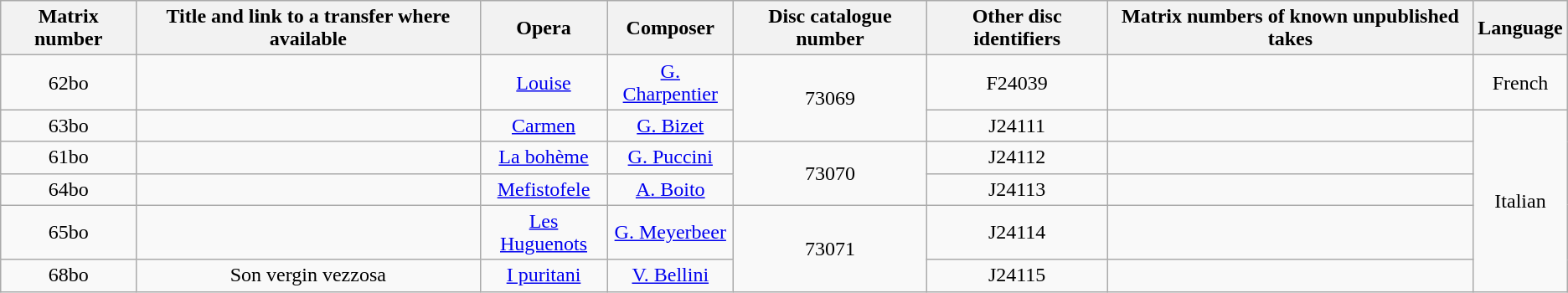<table class="wikitable plainrowheaders" style="text-align:center;">
<tr>
<th rowspan="1">Matrix number</th>
<th rowspan="1">Title and link to a transfer where available</th>
<th>Opera</th>
<th>Composer</th>
<th rowspan="1">Disc catalogue number</th>
<th rowspan="1">Other disc identifiers</th>
<th>Matrix numbers of known unpublished takes</th>
<th>Language</th>
</tr>
<tr>
<td>62bo</td>
<td></td>
<td><a href='#'>Louise</a></td>
<td><a href='#'>G. Charpentier</a></td>
<td rowspan="2">73069</td>
<td>F24039</td>
<td></td>
<td>French</td>
</tr>
<tr>
<td>63bo</td>
<td></td>
<td><a href='#'>Carmen</a></td>
<td><a href='#'>G. Bizet</a></td>
<td>J24111</td>
<td></td>
<td rowspan="5">Italian</td>
</tr>
<tr>
<td>61bo</td>
<td></td>
<td><a href='#'>La bohème</a></td>
<td><a href='#'>G. Puccini</a></td>
<td rowspan="2">73070</td>
<td>J24112</td>
<td></td>
</tr>
<tr>
<td>64bo</td>
<td></td>
<td><a href='#'>Mefistofele</a></td>
<td><a href='#'>A. Boito</a></td>
<td>J24113</td>
<td></td>
</tr>
<tr>
<td>65bo</td>
<td></td>
<td><a href='#'>Les Huguenots</a></td>
<td><a href='#'>G. Meyerbeer</a></td>
<td rowspan="2">73071</td>
<td>J24114</td>
<td></td>
</tr>
<tr>
<td>68bo</td>
<td>Son vergin vezzosa</td>
<td><a href='#'>I puritani</a></td>
<td><a href='#'>V. Bellini</a></td>
<td>J24115</td>
<td></td>
</tr>
</table>
